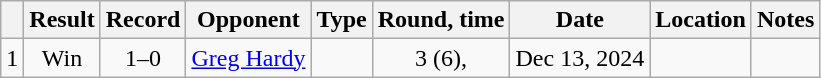<table class="wikitable" style="text-align:center">
<tr>
<th></th>
<th>Result</th>
<th>Record</th>
<th>Opponent</th>
<th>Type</th>
<th>Round, time</th>
<th>Date</th>
<th>Location</th>
<th>Notes</th>
</tr>
<tr>
<td>1</td>
<td>Win</td>
<td>1–0</td>
<td style="text-align:left;"><a href='#'>Greg Hardy</a></td>
<td></td>
<td>3 (6), </td>
<td>Dec 13, 2024</td>
<td style="text-align:left;"></td>
<td></td>
</tr>
</table>
